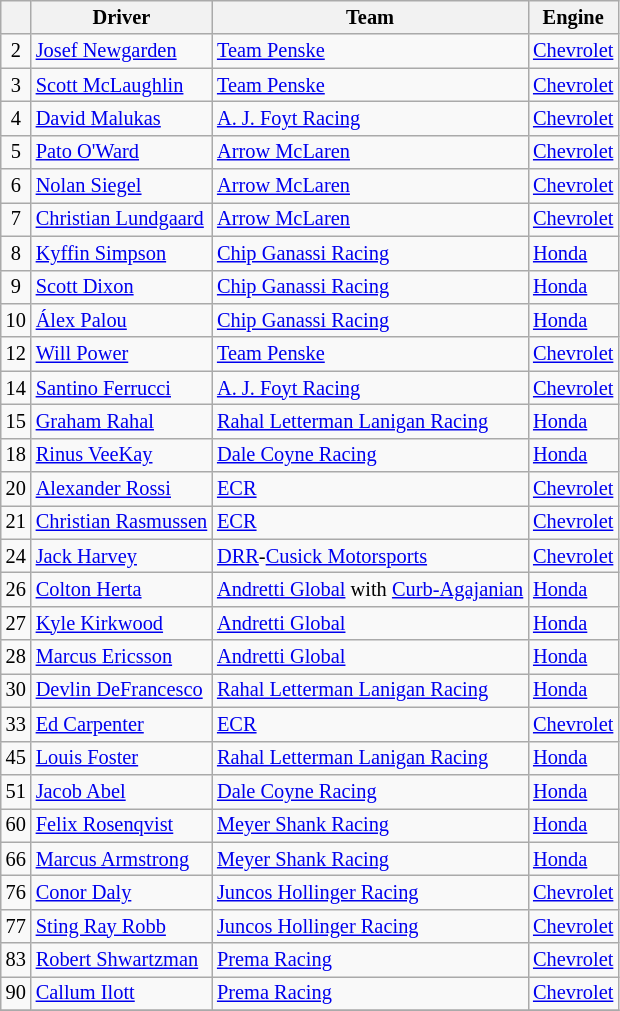<table class="wikitable sortable" style="font-size: 85%;">
<tr>
<th align=center></th>
<th class="unsortable">Driver</th>
<th>Team</th>
<th>Engine</th>
</tr>
<tr>
<td align="center">2</td>
<td> <a href='#'>Josef Newgarden</a> </td>
<td><a href='#'>Team Penske</a></td>
<td><a href='#'>Chevrolet</a></td>
</tr>
<tr>
<td align="center">3</td>
<td> <a href='#'>Scott McLaughlin</a></td>
<td><a href='#'>Team Penske</a></td>
<td><a href='#'>Chevrolet</a></td>
</tr>
<tr>
<td align="center">4</td>
<td> <a href='#'>David Malukas</a></td>
<td><a href='#'>A. J. Foyt Racing</a></td>
<td><a href='#'>Chevrolet</a></td>
</tr>
<tr>
<td align="center">5</td>
<td> <a href='#'>Pato O'Ward</a></td>
<td><a href='#'>Arrow McLaren</a></td>
<td><a href='#'>Chevrolet</a></td>
</tr>
<tr>
<td align="center">6</td>
<td> <a href='#'>Nolan Siegel</a> </td>
<td><a href='#'>Arrow McLaren</a></td>
<td><a href='#'>Chevrolet</a></td>
</tr>
<tr>
<td align="center">7</td>
<td> <a href='#'>Christian Lundgaard</a></td>
<td><a href='#'>Arrow McLaren</a></td>
<td><a href='#'>Chevrolet</a></td>
</tr>
<tr>
<td align="center">8</td>
<td> <a href='#'>Kyffin Simpson</a></td>
<td><a href='#'>Chip Ganassi Racing</a></td>
<td><a href='#'>Honda</a></td>
</tr>
<tr>
<td align="center">9</td>
<td> <a href='#'>Scott Dixon</a> </td>
<td><a href='#'>Chip Ganassi Racing</a></td>
<td><a href='#'>Honda</a></td>
</tr>
<tr>
<td align="center">10</td>
<td> <a href='#'>Álex Palou</a></td>
<td><a href='#'>Chip Ganassi Racing</a></td>
<td><a href='#'>Honda</a></td>
</tr>
<tr>
<td align="center">12</td>
<td> <a href='#'>Will Power</a> </td>
<td><a href='#'>Team Penske</a></td>
<td><a href='#'>Chevrolet</a></td>
</tr>
<tr>
<td align="center">14</td>
<td> <a href='#'>Santino Ferrucci</a></td>
<td><a href='#'>A. J. Foyt Racing</a></td>
<td><a href='#'>Chevrolet</a></td>
</tr>
<tr>
<td align="center">15</td>
<td> <a href='#'>Graham Rahal</a></td>
<td><a href='#'>Rahal Letterman Lanigan Racing</a></td>
<td><a href='#'>Honda</a></td>
</tr>
<tr>
<td align="center">18</td>
<td> <a href='#'>Rinus VeeKay</a></td>
<td><a href='#'>Dale Coyne Racing</a></td>
<td><a href='#'>Honda</a></td>
</tr>
<tr>
<td align="center">20</td>
<td> <a href='#'>Alexander Rossi</a> </td>
<td><a href='#'>ECR</a></td>
<td><a href='#'>Chevrolet</a></td>
</tr>
<tr>
<td align="center">21</td>
<td> <a href='#'>Christian Rasmussen</a></td>
<td><a href='#'>ECR</a></td>
<td><a href='#'>Chevrolet</a></td>
</tr>
<tr>
<td align="center">24</td>
<td> <a href='#'>Jack Harvey</a></td>
<td><a href='#'>DRR</a>-<a href='#'>Cusick Motorsports</a></td>
<td><a href='#'>Chevrolet</a></td>
</tr>
<tr>
<td align="center">26</td>
<td> <a href='#'>Colton Herta</a> </td>
<td><a href='#'>Andretti Global</a> with <a href='#'>Curb-Agajanian</a></td>
<td><a href='#'>Honda</a></td>
</tr>
<tr>
<td align="center">27</td>
<td> <a href='#'>Kyle Kirkwood</a> </td>
<td><a href='#'>Andretti Global</a></td>
<td><a href='#'>Honda</a></td>
</tr>
<tr>
<td align="center">28</td>
<td> <a href='#'>Marcus Ericsson</a></td>
<td><a href='#'>Andretti Global</a></td>
<td><a href='#'>Honda</a></td>
</tr>
<tr>
<td align="center">30</td>
<td> <a href='#'>Devlin DeFrancesco</a></td>
<td><a href='#'>Rahal Letterman Lanigan Racing</a></td>
<td><a href='#'>Honda</a></td>
</tr>
<tr>
<td align="center">33</td>
<td> <a href='#'>Ed Carpenter</a></td>
<td><a href='#'>ECR</a></td>
<td><a href='#'>Chevrolet</a></td>
</tr>
<tr>
<td align="center">45</td>
<td> <a href='#'>Louis Foster</a> </td>
<td><a href='#'>Rahal Letterman Lanigan Racing</a></td>
<td><a href='#'>Honda</a></td>
</tr>
<tr>
<td align="center">51</td>
<td> <a href='#'>Jacob Abel</a> </td>
<td><a href='#'>Dale Coyne Racing</a></td>
<td><a href='#'>Honda</a></td>
</tr>
<tr>
<td align="center">60</td>
<td> <a href='#'>Felix Rosenqvist</a></td>
<td><a href='#'>Meyer Shank Racing</a></td>
<td><a href='#'>Honda</a></td>
</tr>
<tr>
<td align="center">66</td>
<td> <a href='#'>Marcus Armstrong</a></td>
<td><a href='#'>Meyer Shank Racing</a></td>
<td><a href='#'>Honda</a></td>
</tr>
<tr>
<td align="center">76</td>
<td> <a href='#'>Conor Daly</a></td>
<td><a href='#'>Juncos Hollinger Racing</a></td>
<td><a href='#'>Chevrolet</a></td>
</tr>
<tr>
<td align="center">77</td>
<td> <a href='#'>Sting Ray Robb</a></td>
<td><a href='#'>Juncos Hollinger Racing</a></td>
<td><a href='#'>Chevrolet</a></td>
</tr>
<tr>
<td align="center">83</td>
<td> <a href='#'>Robert Shwartzman</a> </td>
<td><a href='#'>Prema Racing</a></td>
<td><a href='#'>Chevrolet</a></td>
</tr>
<tr>
<td align="center">90</td>
<td> <a href='#'>Callum Ilott</a></td>
<td><a href='#'>Prema Racing</a></td>
<td><a href='#'>Chevrolet</a></td>
</tr>
<tr>
</tr>
</table>
